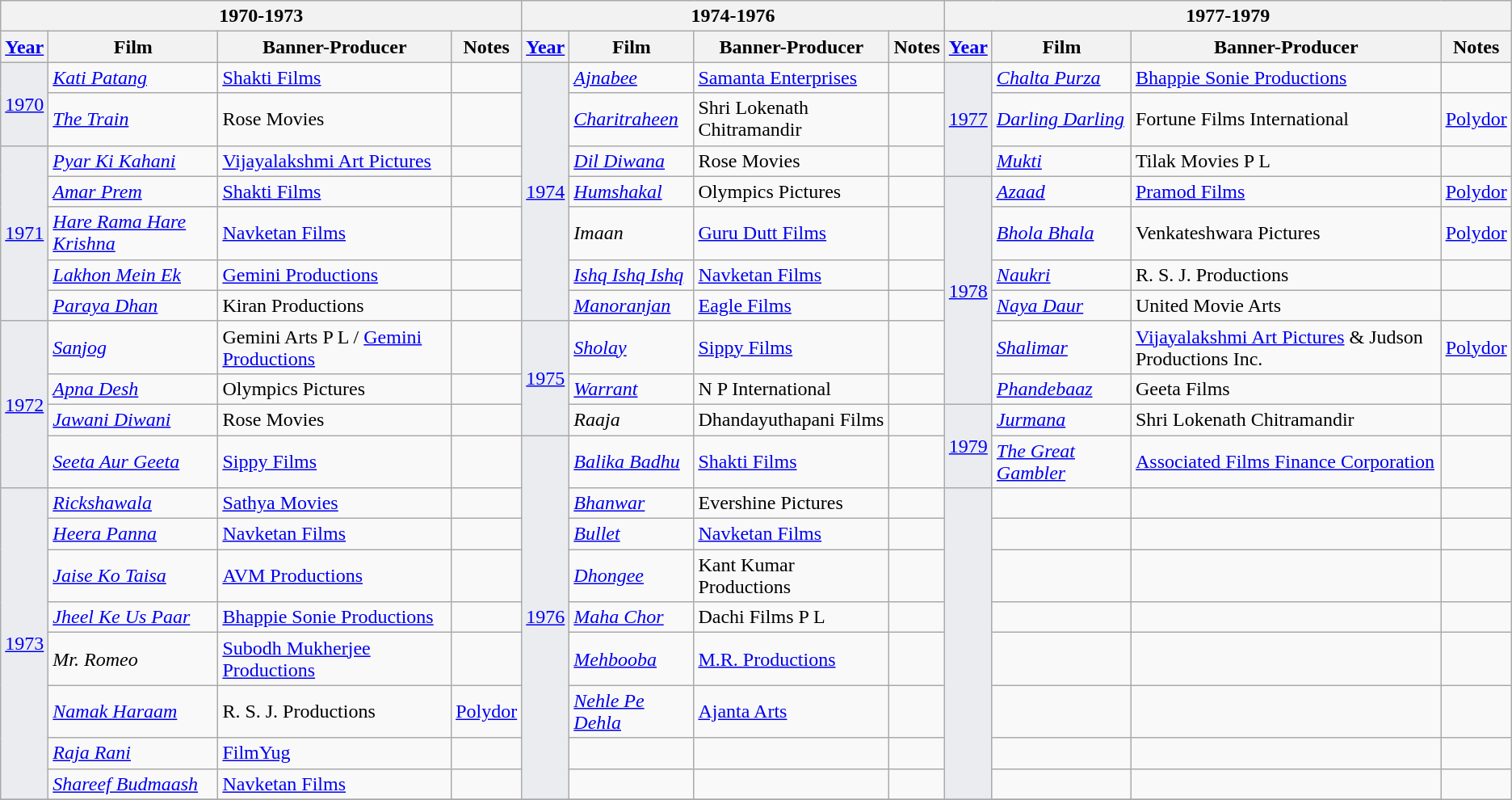<table class="wikitable sortable">
<tr>
<th colspan="4">1970-1973</th>
<th colspan="4">1974-1976</th>
<th colspan="4">1977-1979</th>
</tr>
<tr>
<th style=max-width:2em><a href='#'>Year</a></th>
<th>Film</th>
<th>Banner-Producer</th>
<th>Notes</th>
<th style=max-width:2em><a href='#'>Year</a></th>
<th>Film</th>
<th>Banner-Producer</th>
<th>Notes</th>
<th style=max-width:2em><a href='#'>Year</a></th>
<th>Film</th>
<th>Banner-Producer</th>
<th>Notes</th>
</tr>
<tr>
<td rowspan="2" style="background:#EAECF0; color:black;"><a href='#'>1970</a></td>
<td><em><a href='#'>Kati Patang</a></em></td>
<td><a href='#'>Shakti Films</a></td>
<td></td>
<td rowspan="7" style="background:#EAECF0; color:black;"><a href='#'>1974</a></td>
<td><em><a href='#'>Ajnabee</a></em></td>
<td><a href='#'>Samanta Enterprises</a></td>
<td></td>
<td rowspan="3"  style="background:#EAECF0; color:black;"><a href='#'>1977</a></td>
<td><em><a href='#'>Chalta Purza</a></em></td>
<td><a href='#'>Bhappie Sonie Productions</a></td>
<td></td>
</tr>
<tr>
<td><em><a href='#'>The Train</a></em></td>
<td>Rose Movies</td>
<td></td>
<td><em><a href='#'>Charitraheen</a></em></td>
<td>Shri Lokenath Chitramandir</td>
<td></td>
<td><em><a href='#'>Darling Darling</a></em></td>
<td>Fortune Films International</td>
<td><a href='#'>Polydor</a></td>
</tr>
<tr>
<td rowspan="5" style="background:#EAECF0; color:black;"><a href='#'>1971</a></td>
<td><em><a href='#'>Pyar Ki Kahani</a></em></td>
<td><a href='#'>Vijayalakshmi Art Pictures</a></td>
<td></td>
<td><em><a href='#'>Dil Diwana</a></em></td>
<td>Rose Movies</td>
<td></td>
<td><em><a href='#'>Mukti</a></em></td>
<td>Tilak Movies P L</td>
<td></td>
</tr>
<tr>
<td><em><a href='#'>Amar Prem</a></em></td>
<td><a href='#'>Shakti Films</a></td>
<td></td>
<td><em><a href='#'>Humshakal</a></em></td>
<td>Olympics Pictures</td>
<td></td>
<td rowspan="6" style="background:#EAECF0; color:black;"><a href='#'>1978</a></td>
<td><em><a href='#'>Azaad</a></em></td>
<td><a href='#'>Pramod Films</a></td>
<td><a href='#'>Polydor</a></td>
</tr>
<tr>
<td><em><a href='#'>Hare Rama Hare Krishna</a></em></td>
<td><a href='#'>Navketan Films</a></td>
<td></td>
<td><em>Imaan</em></td>
<td><a href='#'>Guru Dutt Films</a></td>
<td></td>
<td><em><a href='#'>Bhola Bhala</a></em></td>
<td>Venkateshwara Pictures</td>
<td><a href='#'>Polydor</a></td>
</tr>
<tr>
<td><em><a href='#'>Lakhon Mein Ek</a></em></td>
<td><a href='#'>Gemini Productions</a></td>
<td></td>
<td><em><a href='#'>Ishq Ishq Ishq</a></em></td>
<td><a href='#'>Navketan Films</a></td>
<td></td>
<td><em><a href='#'>Naukri</a></em></td>
<td>R. S. J. Productions</td>
<td></td>
</tr>
<tr>
<td><em><a href='#'>Paraya Dhan</a></em></td>
<td>Kiran Productions</td>
<td></td>
<td><em><a href='#'>Manoranjan</a></em></td>
<td><a href='#'>Eagle Films</a></td>
<td></td>
<td><em><a href='#'>Naya Daur</a></em></td>
<td>United Movie Arts</td>
<td></td>
</tr>
<tr>
<td rowspan="4" style="background:#EAECF0; color:black;"><a href='#'>1972</a></td>
<td><em><a href='#'>Sanjog</a></em></td>
<td>Gemini Arts P L / <a href='#'>Gemini Productions</a></td>
<td></td>
<td rowspan="3" style="background:#EAECF0; color:black;"><a href='#'>1975</a></td>
<td><em><a href='#'>Sholay</a></em></td>
<td><a href='#'>Sippy Films</a></td>
<td></td>
<td><em><a href='#'>Shalimar</a></em></td>
<td><a href='#'>Vijayalakshmi Art Pictures</a> & Judson Productions Inc.</td>
<td><a href='#'>Polydor</a></td>
</tr>
<tr>
<td><em><a href='#'>Apna Desh</a></em></td>
<td>Olympics Pictures</td>
<td></td>
<td><em><a href='#'>Warrant</a></em></td>
<td>N P International</td>
<td></td>
<td><em><a href='#'>Phandebaaz</a></em></td>
<td>Geeta Films</td>
<td></td>
</tr>
<tr>
<td><em><a href='#'>Jawani Diwani</a></em></td>
<td>Rose Movies</td>
<td></td>
<td><em>Raaja</em></td>
<td>Dhandayuthapani Films</td>
<td></td>
<td rowspan="2" style="background:#EAECF0; color:black;"><a href='#'>1979</a></td>
<td><em><a href='#'>Jurmana</a></em></td>
<td>Shri Lokenath Chitramandir</td>
<td></td>
</tr>
<tr>
<td><em><a href='#'>Seeta Aur Geeta</a></em></td>
<td><a href='#'>Sippy Films</a></td>
<td></td>
<td rowspan="9" style="background:#EAECF0; color:black;"><a href='#'>1976</a></td>
<td><em><a href='#'>Balika Badhu</a></em></td>
<td><a href='#'>Shakti Films</a></td>
<td></td>
<td><em><a href='#'>The Great Gambler</a></em></td>
<td><a href='#'>Associated Films Finance Corporation</a></td>
<td></td>
</tr>
<tr>
<td rowspan="8" style="background:#EAECF0; color:black;"><a href='#'>1973</a></td>
<td><em><a href='#'>Rickshawala</a></em></td>
<td><a href='#'>Sathya Movies</a></td>
<td></td>
<td><em><a href='#'>Bhanwar</a></em></td>
<td>Evershine Pictures</td>
<td></td>
<td rowspan="8" style="background:#EAECF0; color:black;"></td>
<td></td>
<td></td>
<td></td>
</tr>
<tr>
<td><em><a href='#'>Heera Panna</a></em></td>
<td><a href='#'>Navketan Films</a></td>
<td></td>
<td><em><a href='#'>Bullet</a></em></td>
<td><a href='#'>Navketan Films</a></td>
<td></td>
<td></td>
<td></td>
<td></td>
</tr>
<tr>
<td><em><a href='#'>Jaise Ko Taisa</a></em></td>
<td><a href='#'>AVM Productions</a></td>
<td></td>
<td><em><a href='#'>Dhongee</a></em></td>
<td>Kant Kumar Productions</td>
<td></td>
<td></td>
<td></td>
<td></td>
</tr>
<tr>
<td><em><a href='#'>Jheel Ke Us Paar</a></em></td>
<td><a href='#'>Bhappie Sonie Productions</a></td>
<td></td>
<td><em><a href='#'>Maha Chor</a></em></td>
<td>Dachi Films P L</td>
<td></td>
<td></td>
<td></td>
<td></td>
</tr>
<tr>
<td><em>Mr. Romeo</em></td>
<td><a href='#'>Subodh Mukherjee Productions</a></td>
<td></td>
<td><em><a href='#'>Mehbooba</a></em></td>
<td><a href='#'>M.R. Productions</a></td>
<td></td>
<td></td>
<td></td>
<td></td>
</tr>
<tr>
<td><em><a href='#'>Namak Haraam</a></em></td>
<td>R. S. J. Productions</td>
<td><a href='#'>Polydor</a></td>
<td><em><a href='#'>Nehle Pe Dehla</a></em></td>
<td><a href='#'>Ajanta Arts</a></td>
<td></td>
<td></td>
<td></td>
<td></td>
</tr>
<tr>
<td><em><a href='#'>Raja Rani</a></em></td>
<td><a href='#'>FilmYug</a></td>
<td></td>
<td></td>
<td></td>
<td></td>
<td></td>
<td></td>
<td></td>
</tr>
<tr>
<td><em><a href='#'>Shareef Budmaash</a></em></td>
<td><a href='#'>Navketan Films</a></td>
<td></td>
<td></td>
<td></td>
<td></td>
<td></td>
<td></td>
</tr>
<tr>
</tr>
</table>
